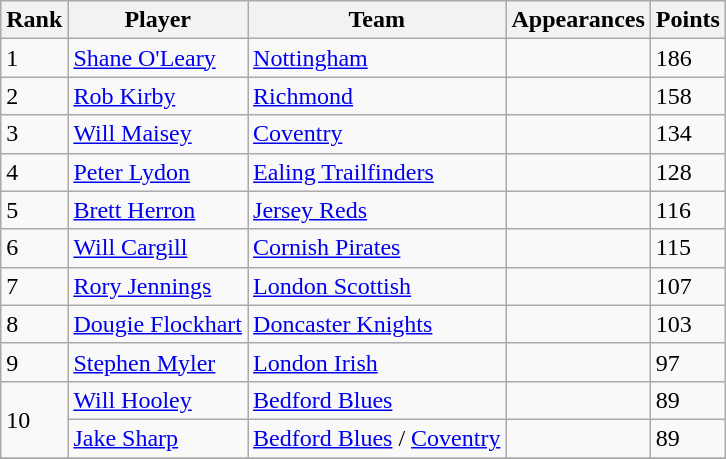<table class="wikitable">
<tr>
<th>Rank</th>
<th>Player</th>
<th>Team</th>
<th>Appearances</th>
<th>Points</th>
</tr>
<tr>
<td>1</td>
<td> <a href='#'>Shane O'Leary</a></td>
<td><a href='#'>Nottingham</a></td>
<td></td>
<td>186</td>
</tr>
<tr>
<td>2</td>
<td> <a href='#'>Rob Kirby</a></td>
<td><a href='#'>Richmond</a></td>
<td></td>
<td>158</td>
</tr>
<tr>
<td>3</td>
<td> <a href='#'>Will Maisey</a></td>
<td><a href='#'>Coventry</a></td>
<td></td>
<td>134</td>
</tr>
<tr>
<td>4</td>
<td> <a href='#'>Peter Lydon</a></td>
<td><a href='#'>Ealing Trailfinders</a></td>
<td></td>
<td>128</td>
</tr>
<tr>
<td>5</td>
<td> <a href='#'>Brett Herron</a></td>
<td><a href='#'>Jersey Reds</a></td>
<td></td>
<td>116</td>
</tr>
<tr>
<td>6</td>
<td> <a href='#'>Will Cargill</a></td>
<td><a href='#'>Cornish Pirates</a></td>
<td></td>
<td>115</td>
</tr>
<tr>
<td>7</td>
<td> <a href='#'>Rory Jennings</a></td>
<td><a href='#'>London Scottish</a></td>
<td></td>
<td>107</td>
</tr>
<tr>
<td>8</td>
<td> <a href='#'>Dougie Flockhart</a></td>
<td><a href='#'>Doncaster Knights</a></td>
<td></td>
<td>103</td>
</tr>
<tr>
<td>9</td>
<td> <a href='#'>Stephen Myler</a></td>
<td><a href='#'>London Irish</a></td>
<td></td>
<td>97</td>
</tr>
<tr>
<td rowspan=2>10</td>
<td> <a href='#'>Will Hooley</a></td>
<td><a href='#'>Bedford Blues</a></td>
<td></td>
<td>89</td>
</tr>
<tr>
<td> <a href='#'>Jake Sharp</a></td>
<td><a href='#'>Bedford Blues</a> / <a href='#'>Coventry</a></td>
<td></td>
<td>89</td>
</tr>
<tr>
</tr>
</table>
